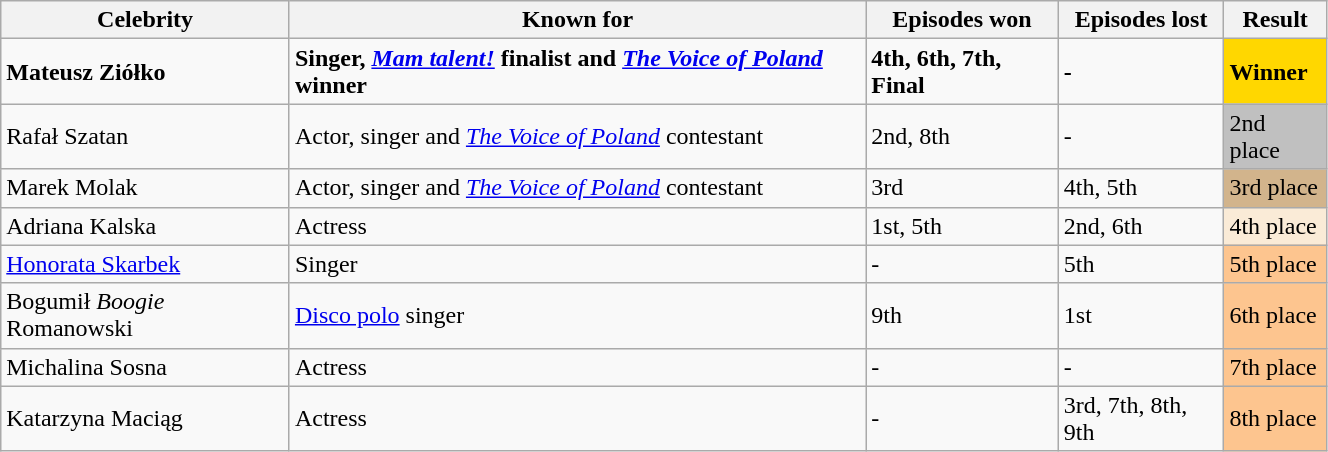<table class="wikitable" style="width:70%;">
<tr>
<th>Celebrity</th>
<th>Known for</th>
<th>Episodes won</th>
<th>Episodes lost</th>
<th>Result</th>
</tr>
<tr>
<td><strong>Mateusz Ziółko</strong></td>
<td><strong>Singer, <em><a href='#'>Mam talent!</a></em> finalist and <em><a href='#'>The Voice of Poland</a></em> winner</strong></td>
<td><strong>4th, 6th, 7th, Final</strong></td>
<td><strong>-</strong></td>
<td style="background:gold;"><strong>Winner</strong></td>
</tr>
<tr>
<td>Rafał Szatan</td>
<td>Actor, singer and <em><a href='#'>The Voice of Poland</a></em> contestant</td>
<td>2nd, 8th</td>
<td>-</td>
<td style="background:silver;">2nd place</td>
</tr>
<tr>
<td>Marek Molak</td>
<td>Actor, singer and <em><a href='#'>The Voice of Poland</a></em> contestant</td>
<td>3rd</td>
<td>4th, 5th</td>
<td style="background:tan;">3rd place</td>
</tr>
<tr>
<td>Adriana Kalska</td>
<td>Actress</td>
<td>1st, 5th</td>
<td>2nd, 6th</td>
<td style="background:antiquewhite;">4th place</td>
</tr>
<tr>
<td><a href='#'>Honorata Skarbek</a></td>
<td>Singer</td>
<td>-</td>
<td>5th</td>
<td style="background:#fdc58f;">5th place</td>
</tr>
<tr>
<td>Bogumił <em>Boogie</em> Romanowski</td>
<td><a href='#'>Disco polo</a> singer</td>
<td>9th</td>
<td>1st</td>
<td style="background:#fdc58f;">6th place</td>
</tr>
<tr>
<td>Michalina Sosna</td>
<td>Actress</td>
<td>-</td>
<td>-</td>
<td style="background:#fdc58f;">7th place</td>
</tr>
<tr>
<td>Katarzyna Maciąg</td>
<td>Actress</td>
<td>-</td>
<td>3rd, 7th, 8th, 9th</td>
<td style="background:#fdc58f;">8th place</td>
</tr>
</table>
